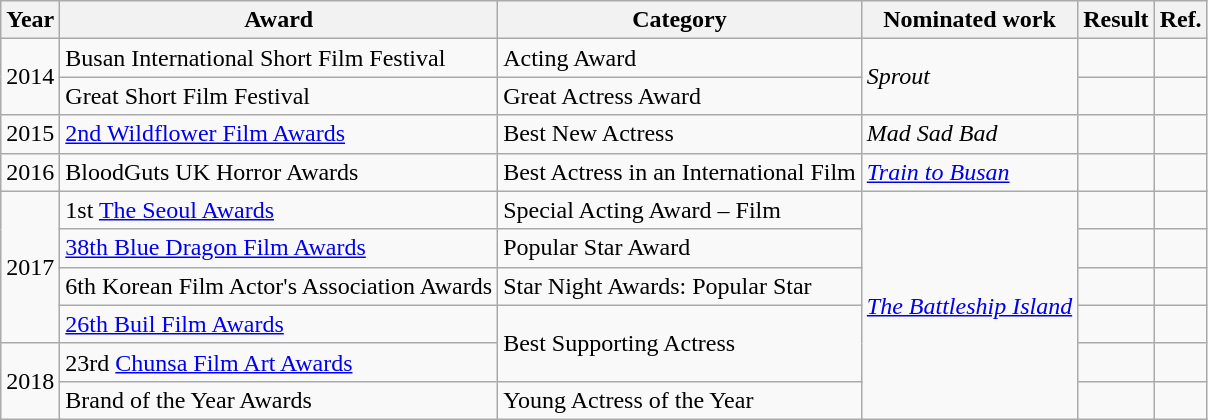<table class="wikitable sortable">
<tr>
<th scope="col">Year</th>
<th scope="col">Award</th>
<th scope="col">Category</th>
<th scope="col">Nominated work</th>
<th scope="col">Result</th>
<th>Ref.</th>
</tr>
<tr>
<td rowspan="2">2014</td>
<td>Busan International Short Film Festival</td>
<td>Acting Award</td>
<td rowspan="2"><em>Sprout</em></td>
<td></td>
<td></td>
</tr>
<tr>
<td>Great Short Film Festival</td>
<td>Great Actress Award</td>
<td></td>
<td></td>
</tr>
<tr>
<td>2015</td>
<td><a href='#'>2nd Wildflower Film Awards</a></td>
<td>Best New Actress</td>
<td><em>Mad Sad Bad</em></td>
<td></td>
<td></td>
</tr>
<tr>
<td>2016</td>
<td>BloodGuts UK Horror Awards</td>
<td>Best Actress in an International Film</td>
<td><em><a href='#'>Train to Busan</a></em></td>
<td></td>
<td></td>
</tr>
<tr>
<td rowspan="4">2017</td>
<td>1st <a href='#'>The Seoul Awards</a></td>
<td>Special Acting Award – Film</td>
<td rowspan="6"><em><a href='#'>The Battleship Island</a></em></td>
<td></td>
<td></td>
</tr>
<tr>
<td><a href='#'>38th Blue Dragon Film Awards</a></td>
<td>Popular Star Award</td>
<td></td>
<td></td>
</tr>
<tr>
<td>6th Korean Film Actor's Association Awards</td>
<td>Star Night Awards: Popular Star</td>
<td></td>
<td></td>
</tr>
<tr>
<td><a href='#'>26th Buil Film Awards</a></td>
<td rowspan="2">Best Supporting Actress</td>
<td></td>
<td></td>
</tr>
<tr>
<td rowspan="2">2018</td>
<td>23rd <a href='#'>Chunsa Film Art Awards</a></td>
<td></td>
<td></td>
</tr>
<tr>
<td>Brand of the Year Awards</td>
<td>Young Actress of the Year</td>
<td></td>
<td></td>
</tr>
</table>
